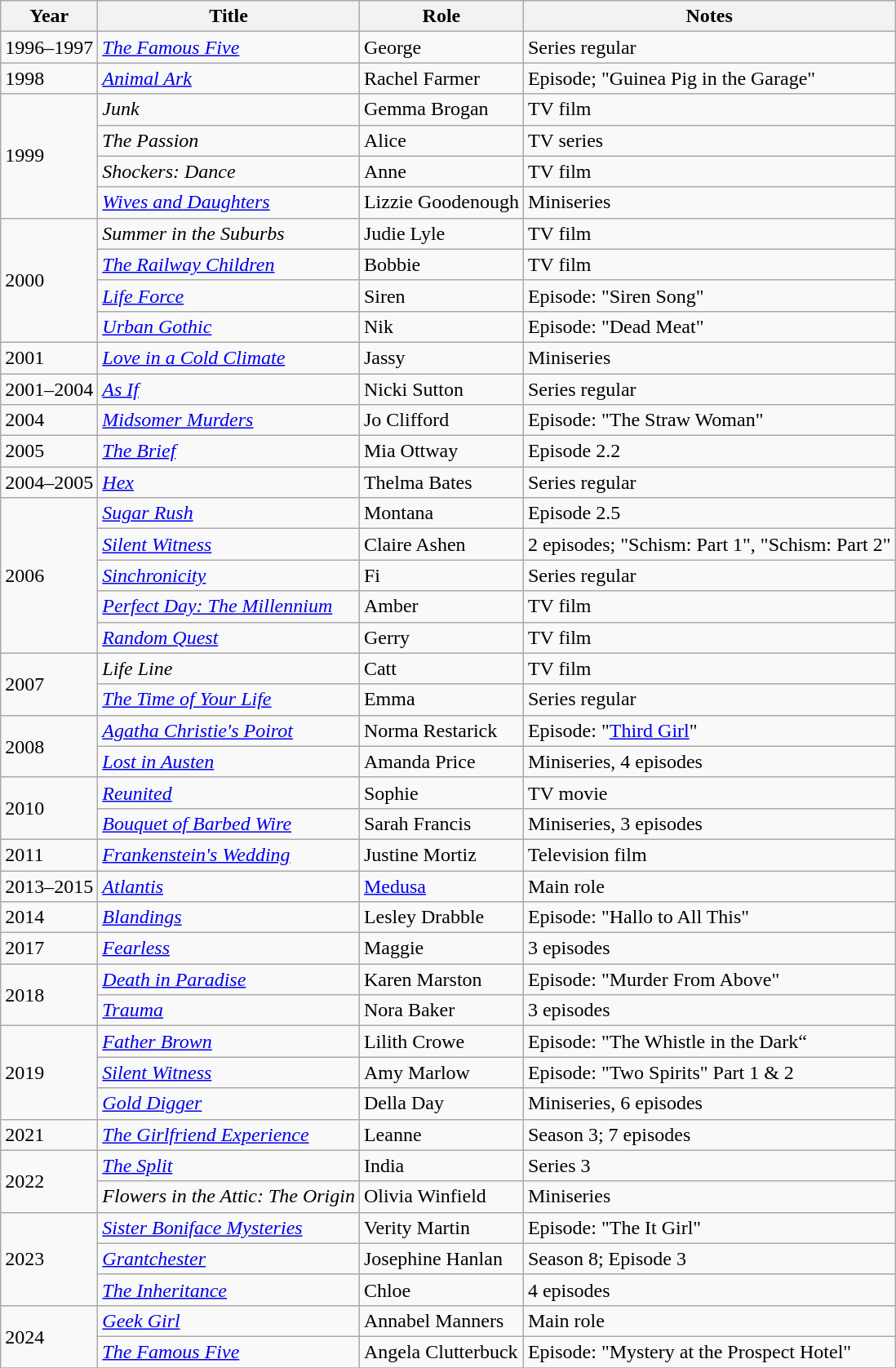<table class="wikitable sortable">
<tr>
<th>Year</th>
<th>Title</th>
<th class="unsortable">Role</th>
<th class="unsortable">Notes</th>
</tr>
<tr>
<td>1996–1997</td>
<td><a href='#'><em>The Famous Five</em></a></td>
<td>George</td>
<td>Series regular</td>
</tr>
<tr>
<td>1998</td>
<td><em><a href='#'>Animal Ark</a></em></td>
<td>Rachel Farmer</td>
<td>Episode; "Guinea Pig in the Garage"</td>
</tr>
<tr>
<td rowspan="4">1999</td>
<td><em>Junk</em></td>
<td>Gemma Brogan</td>
<td>TV film</td>
</tr>
<tr>
<td><em>The Passion</em></td>
<td>Alice</td>
<td>TV series</td>
</tr>
<tr>
<td><em>Shockers: Dance</em></td>
<td>Anne</td>
<td>TV film</td>
</tr>
<tr>
<td><em><a href='#'>Wives and Daughters</a></em></td>
<td>Lizzie Goodenough</td>
<td>Miniseries</td>
</tr>
<tr>
<td rowspan="4">2000</td>
<td><em>Summer in the Suburbs</em></td>
<td>Judie Lyle</td>
<td>TV film</td>
</tr>
<tr>
<td><em><a href='#'>The Railway Children</a></em></td>
<td>Bobbie</td>
<td>TV film</td>
</tr>
<tr>
<td><em><a href='#'>Life Force</a></em></td>
<td>Siren</td>
<td>Episode: "Siren Song"</td>
</tr>
<tr>
<td><em><a href='#'>Urban Gothic</a></em></td>
<td>Nik</td>
<td>Episode: "Dead Meat"</td>
</tr>
<tr>
<td>2001</td>
<td><em><a href='#'>Love in a Cold Climate</a></em></td>
<td>Jassy</td>
<td>Miniseries</td>
</tr>
<tr>
<td>2001–2004</td>
<td><em><a href='#'>As If</a></em></td>
<td>Nicki Sutton</td>
<td>Series regular</td>
</tr>
<tr>
<td>2004</td>
<td><em><a href='#'>Midsomer Murders</a></em></td>
<td>Jo Clifford</td>
<td>Episode: "The Straw Woman"</td>
</tr>
<tr>
<td>2005</td>
<td><em><a href='#'>The Brief</a></em></td>
<td>Mia Ottway</td>
<td>Episode 2.2</td>
</tr>
<tr>
<td>2004–2005</td>
<td><em><a href='#'>Hex</a></em></td>
<td>Thelma Bates</td>
<td>Series regular</td>
</tr>
<tr>
<td rowspan="5">2006</td>
<td><em><a href='#'>Sugar Rush</a></em></td>
<td>Montana</td>
<td>Episode 2.5</td>
</tr>
<tr>
<td><em><a href='#'>Silent Witness</a></em></td>
<td>Claire Ashen</td>
<td>2 episodes; "Schism: Part 1", "Schism: Part 2"</td>
</tr>
<tr>
<td><em><a href='#'>Sinchronicity</a></em></td>
<td>Fi</td>
<td>Series regular</td>
</tr>
<tr>
<td><em><a href='#'>Perfect Day: The Millennium</a></em></td>
<td>Amber</td>
<td>TV film</td>
</tr>
<tr>
<td><em><a href='#'>Random Quest</a></em></td>
<td>Gerry</td>
<td>TV film</td>
</tr>
<tr>
<td rowspan="2">2007</td>
<td><em>Life Line</em></td>
<td>Catt</td>
<td>TV film</td>
</tr>
<tr>
<td><em><a href='#'>The Time of Your Life</a></em></td>
<td>Emma</td>
<td>Series regular</td>
</tr>
<tr>
<td rowspan="2">2008</td>
<td><em><a href='#'>Agatha Christie's Poirot</a></em></td>
<td>Norma Restarick</td>
<td>Episode: "<a href='#'>Third Girl</a>"</td>
</tr>
<tr>
<td><em><a href='#'>Lost in Austen</a></em></td>
<td>Amanda Price</td>
<td>Miniseries, 4 episodes</td>
</tr>
<tr>
<td rowspan="2">2010</td>
<td><em><a href='#'>Reunited</a></em></td>
<td>Sophie</td>
<td>TV movie</td>
</tr>
<tr>
<td><em><a href='#'>Bouquet of Barbed Wire</a></em></td>
<td>Sarah Francis</td>
<td>Miniseries, 3 episodes</td>
</tr>
<tr>
<td>2011</td>
<td><em><a href='#'>Frankenstein's Wedding</a></em></td>
<td>Justine Mortiz</td>
<td>Television film</td>
</tr>
<tr>
<td>2013–2015</td>
<td><em><a href='#'>Atlantis</a></em></td>
<td><a href='#'>Medusa</a></td>
<td>Main role</td>
</tr>
<tr>
<td>2014</td>
<td><em><a href='#'>Blandings</a></em></td>
<td>Lesley Drabble</td>
<td>Episode: "Hallo to All This"</td>
</tr>
<tr>
<td>2017</td>
<td><em><a href='#'>Fearless</a></em></td>
<td>Maggie</td>
<td>3 episodes</td>
</tr>
<tr>
<td rowspan="2">2018</td>
<td><em><a href='#'>Death in Paradise</a></em></td>
<td>Karen Marston</td>
<td>Episode: "Murder From Above"</td>
</tr>
<tr>
<td><em><a href='#'>Trauma</a></em></td>
<td>Nora Baker</td>
<td>3 episodes</td>
</tr>
<tr>
<td rowspan="3">2019</td>
<td><em><a href='#'>Father Brown</a></em></td>
<td>Lilith Crowe</td>
<td>Episode: "The Whistle in the Dark“</td>
</tr>
<tr>
<td><em><a href='#'>Silent Witness</a></em></td>
<td>Amy Marlow</td>
<td>Episode: "Two Spirits" Part 1 & 2</td>
</tr>
<tr>
<td><em><a href='#'>Gold Digger</a></em></td>
<td>Della Day</td>
<td>Miniseries, 6 episodes</td>
</tr>
<tr>
<td>2021</td>
<td><em><a href='#'>The Girlfriend Experience</a></em></td>
<td>Leanne</td>
<td>Season 3; 7 episodes</td>
</tr>
<tr>
<td rowspan="2">2022</td>
<td><em><a href='#'>The Split</a></em></td>
<td>India</td>
<td>Series 3</td>
</tr>
<tr>
<td><em>Flowers in the Attic: The Origin</em></td>
<td>Olivia Winfield</td>
<td>Miniseries</td>
</tr>
<tr>
<td rowspan="3">2023</td>
<td><em><a href='#'>Sister Boniface Mysteries</a></em></td>
<td>Verity Martin</td>
<td>Episode: "The It Girl"</td>
</tr>
<tr>
<td><em><a href='#'>Grantchester</a></em></td>
<td>Josephine Hanlan</td>
<td>Season 8; Episode 3</td>
</tr>
<tr>
<td><em><a href='#'>The Inheritance</a></em></td>
<td>Chloe</td>
<td>4 episodes</td>
</tr>
<tr>
<td rowspan="2">2024</td>
<td><em><a href='#'>Geek Girl</a></em></td>
<td>Annabel Manners</td>
<td>Main role</td>
</tr>
<tr>
<td><a href='#'><em>The Famous Five</em></a></td>
<td>Angela Clutterbuck</td>
<td>Episode: "Mystery at the Prospect Hotel"</td>
</tr>
<tr>
</tr>
</table>
